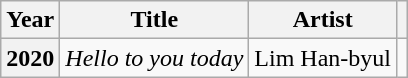<table class="wikitable plainrowheaders">
<tr>
<th scope="col">Year</th>
<th scope="col">Title</th>
<th scope="col">Artist</th>
<th scope="col" class="unsortable"></th>
</tr>
<tr>
<th scope="row">2020</th>
<td><em>Hello to you today</em></td>
<td>Lim Han-byul</td>
<td style="text-align:center"></td>
</tr>
</table>
